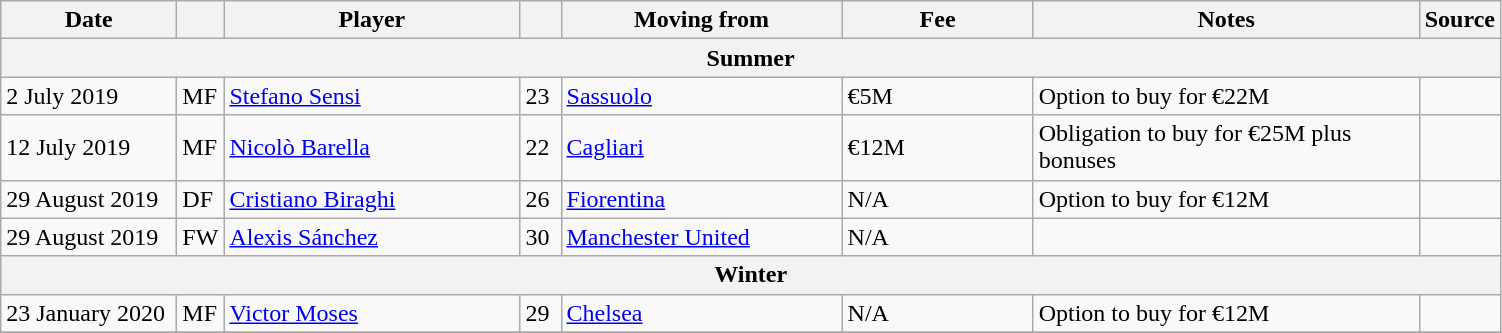<table class="wikitable sortable">
<tr>
<th style="width:110px;">Date</th>
<th style="width:20px;"></th>
<th style="width:190px;">Player</th>
<th style="width:20px;"></th>
<th style="width:180px;">Moving from</th>
<th style="width:120px;" class="unsortable">Fee</th>
<th style="width:250px;" class="unsortable">Notes</th>
<th style="width:20px;">Source</th>
</tr>
<tr>
<th colspan=8>Summer</th>
</tr>
<tr>
<td>2 July 2019</td>
<td>MF</td>
<td> <a href='#'>Stefano Sensi</a></td>
<td>23</td>
<td> <a href='#'>Sassuolo</a></td>
<td>€5M</td>
<td>Option to buy for €22M</td>
<td></td>
</tr>
<tr>
<td>12 July 2019</td>
<td>MF</td>
<td> <a href='#'>Nicolò Barella</a></td>
<td>22</td>
<td> <a href='#'>Cagliari</a></td>
<td>€12M</td>
<td>Obligation to buy for €25M plus bonuses</td>
<td></td>
</tr>
<tr>
<td>29 August 2019</td>
<td>DF</td>
<td> <a href='#'>Cristiano Biraghi</a></td>
<td>26</td>
<td> <a href='#'>Fiorentina</a></td>
<td>N/A</td>
<td>Option to buy for €12M</td>
<td></td>
</tr>
<tr>
<td>29 August 2019</td>
<td>FW</td>
<td> <a href='#'>Alexis Sánchez</a></td>
<td>30</td>
<td> <a href='#'>Manchester United</a></td>
<td>N/A</td>
<td></td>
<td></td>
</tr>
<tr>
<th colspan=8>Winter</th>
</tr>
<tr>
<td>23 January 2020</td>
<td>MF</td>
<td> <a href='#'>Victor Moses</a></td>
<td>29</td>
<td> <a href='#'>Chelsea</a></td>
<td>N/A</td>
<td>Option to buy for €12M</td>
<td></td>
</tr>
<tr>
</tr>
</table>
